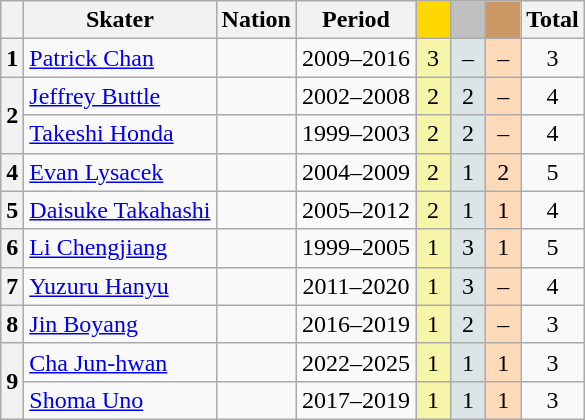<table class="wikitable unsortable" style="text-align:center">
<tr>
<th scope="col"></th>
<th scope="col">Skater</th>
<th scope="col">Nation</th>
<th scope="col">Period</th>
<th scope="col" style="width:1em; background-color:gold"></th>
<th scope="col" style="width:1em;background-color:silver"></th>
<th scope="col" style="width:1em;background-color:#CC9966"></th>
<th scope="col">Total</th>
</tr>
<tr>
<th scope="row">1</th>
<td align="left"><a href='#'>Patrick Chan</a></td>
<td align="left"></td>
<td>2009–2016</td>
<td bgcolor="#F7F6A8">3</td>
<td bgcolor="#DCE5E5">–</td>
<td bgcolor="#FFDAB9">–</td>
<td>3</td>
</tr>
<tr>
<th scope="row" rowspan="2">2</th>
<td align="left"><a href='#'>Jeffrey Buttle</a></td>
<td align="left"></td>
<td>2002–2008</td>
<td bgcolor="#F7F6A8">2</td>
<td bgcolor="#DCE5E5">2</td>
<td bgcolor="#FFDAB9">–</td>
<td>4</td>
</tr>
<tr>
<td align="left"><a href='#'>Takeshi Honda</a></td>
<td align="left"></td>
<td>1999–2003</td>
<td bgcolor="#F7F6A8">2</td>
<td bgcolor="#DCE5E5">2</td>
<td bgcolor="#FFDAB9">–</td>
<td>4</td>
</tr>
<tr>
<th scope="row">4</th>
<td align="left"><a href='#'>Evan Lysacek</a></td>
<td align="left"></td>
<td>2004–2009</td>
<td bgcolor="#F7F6A8">2</td>
<td bgcolor="#DCE5E5">1</td>
<td bgcolor="#FFDAB9">2</td>
<td>5</td>
</tr>
<tr>
<th scope="row">5</th>
<td align="left"><a href='#'>Daisuke Takahashi</a></td>
<td align="left"></td>
<td>2005–2012</td>
<td bgcolor="#F7F6A8">2</td>
<td bgcolor="#DCE5E5">1</td>
<td bgcolor="#FFDAB9">1</td>
<td>4</td>
</tr>
<tr>
<th scope="row">6</th>
<td align="left"><a href='#'>Li Chengjiang</a></td>
<td align="left"></td>
<td>1999–2005</td>
<td bgcolor="#F7F6A8">1</td>
<td bgcolor="#DCE5E5">3</td>
<td bgcolor="#FFDAB9">1</td>
<td>5</td>
</tr>
<tr>
<th scope="row">7</th>
<td align="left"><a href='#'>Yuzuru Hanyu</a></td>
<td align="left"></td>
<td>2011–2020</td>
<td bgcolor="#F7F6A8">1</td>
<td bgcolor="#DCE5E5">3</td>
<td bgcolor="#FFDAB9">–</td>
<td>4</td>
</tr>
<tr>
<th scope="row">8</th>
<td align="left"><a href='#'>Jin Boyang</a></td>
<td align="left"></td>
<td>2016–2019</td>
<td bgcolor="#F7F6A8">1</td>
<td bgcolor="#DCE5E5">2</td>
<td bgcolor="#FFDAB9">–</td>
<td>3</td>
</tr>
<tr>
<th scope="row" rowspan="2">9</th>
<td align="left"><a href='#'>Cha Jun-hwan</a></td>
<td align="left"></td>
<td>2022–2025</td>
<td bgcolor="#F7F6A8">1</td>
<td bgcolor="#DCE5E5">1</td>
<td bgcolor="#FFDAB9">1</td>
<td>3</td>
</tr>
<tr>
<td align="left"><a href='#'>Shoma Uno</a></td>
<td align="left"></td>
<td>2017–2019</td>
<td bgcolor="#F7F6A8">1</td>
<td bgcolor="#DCE5E5">1</td>
<td bgcolor="#FFDAB9">1</td>
<td>3</td>
</tr>
</table>
